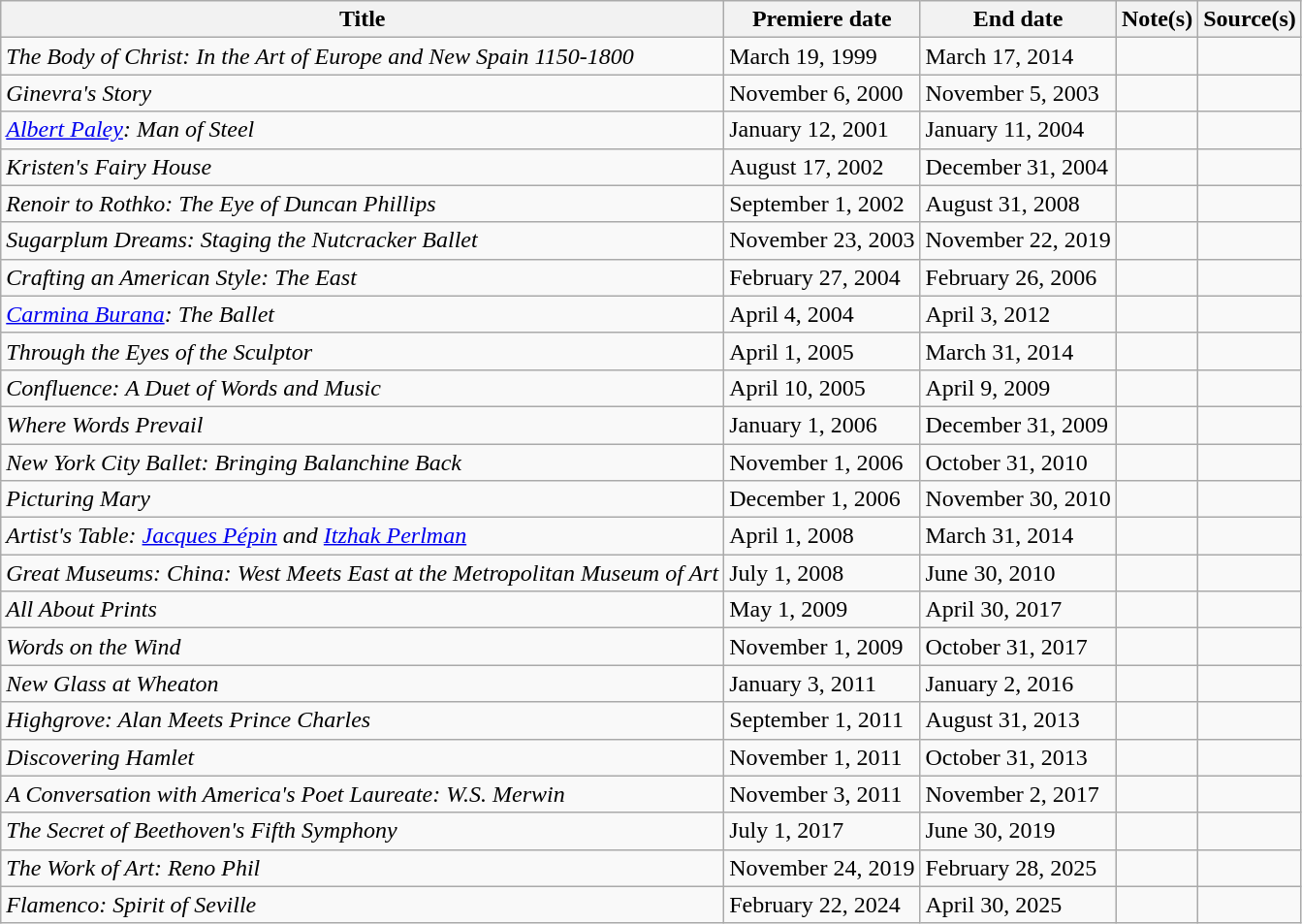<table class="wikitable sortable">
<tr>
<th>Title</th>
<th>Premiere date</th>
<th>End date</th>
<th>Note(s)</th>
<th>Source(s)</th>
</tr>
<tr>
<td><em>The Body of Christ: In the Art of Europe and New Spain 1150-1800</em></td>
<td>March 19, 1999</td>
<td>March 17, 2014</td>
<td></td>
<td></td>
</tr>
<tr>
<td><em>Ginevra's Story</em></td>
<td>November 6, 2000</td>
<td>November 5, 2003</td>
<td></td>
<td></td>
</tr>
<tr>
<td><em><a href='#'>Albert Paley</a>: Man of Steel</em></td>
<td>January 12, 2001</td>
<td>January 11, 2004</td>
<td></td>
<td></td>
</tr>
<tr>
<td><em>Kristen's Fairy House</em></td>
<td>August 17, 2002</td>
<td>December 31, 2004</td>
<td></td>
<td></td>
</tr>
<tr>
<td><em>Renoir to Rothko: The Eye of Duncan Phillips</em></td>
<td>September 1, 2002</td>
<td>August 31, 2008</td>
<td></td>
<td></td>
</tr>
<tr>
<td><em>Sugarplum Dreams: Staging the Nutcracker Ballet</em></td>
<td>November 23, 2003</td>
<td>November 22, 2019</td>
<td></td>
<td></td>
</tr>
<tr>
<td><em>Crafting an American Style: The East</em></td>
<td>February 27, 2004</td>
<td>February 26, 2006</td>
<td></td>
<td></td>
</tr>
<tr>
<td><em><a href='#'>Carmina Burana</a>: The Ballet</em></td>
<td>April 4, 2004</td>
<td>April 3, 2012</td>
<td></td>
<td></td>
</tr>
<tr>
<td><em>Through the Eyes of the Sculptor</em></td>
<td>April 1, 2005</td>
<td>March 31, 2014</td>
<td></td>
<td></td>
</tr>
<tr>
<td><em>Confluence: A Duet of Words and Music</em></td>
<td>April 10, 2005</td>
<td>April 9, 2009</td>
<td></td>
<td></td>
</tr>
<tr>
<td><em>Where Words Prevail</em></td>
<td>January 1, 2006</td>
<td>December 31, 2009</td>
<td></td>
<td></td>
</tr>
<tr>
<td><em>New York City Ballet: Bringing Balanchine Back</em></td>
<td>November 1, 2006</td>
<td>October 31, 2010</td>
<td></td>
<td></td>
</tr>
<tr>
<td><em>Picturing Mary</em></td>
<td>December 1, 2006</td>
<td>November 30, 2010</td>
<td></td>
<td></td>
</tr>
<tr>
<td><em>Artist's Table: <a href='#'>Jacques Pépin</a> and <a href='#'>Itzhak Perlman</a></em></td>
<td>April 1, 2008</td>
<td>March 31, 2014</td>
<td></td>
<td></td>
</tr>
<tr>
<td><em>Great Museums: China: West Meets East at the Metropolitan Museum of Art</em></td>
<td>July 1, 2008</td>
<td>June 30, 2010</td>
<td></td>
<td></td>
</tr>
<tr>
<td><em>All About Prints</em></td>
<td>May 1, 2009</td>
<td>April 30, 2017</td>
<td></td>
<td></td>
</tr>
<tr>
<td><em>Words on the Wind</em></td>
<td>November 1, 2009</td>
<td>October 31, 2017</td>
<td></td>
<td></td>
</tr>
<tr>
<td><em>New Glass at Wheaton</em></td>
<td>January 3, 2011</td>
<td>January 2, 2016</td>
<td></td>
<td></td>
</tr>
<tr>
<td><em>Highgrove: Alan Meets Prince Charles</em></td>
<td>September 1, 2011</td>
<td>August 31, 2013</td>
<td></td>
<td></td>
</tr>
<tr>
<td><em>Discovering Hamlet</em></td>
<td>November 1, 2011</td>
<td>October 31, 2013</td>
<td></td>
<td></td>
</tr>
<tr>
<td><em>A Conversation with America's Poet Laureate: W.S. Merwin</em></td>
<td>November 3, 2011</td>
<td>November 2, 2017</td>
<td></td>
<td></td>
</tr>
<tr>
<td><em>The Secret of Beethoven's Fifth Symphony</em></td>
<td>July 1, 2017</td>
<td>June 30, 2019</td>
<td></td>
<td></td>
</tr>
<tr>
<td><em>The Work of Art: Reno Phil</em></td>
<td>November 24, 2019</td>
<td>February 28, 2025</td>
<td></td>
<td></td>
</tr>
<tr>
<td><em>Flamenco: Spirit of Seville</em></td>
<td>February 22, 2024</td>
<td>April 30, 2025</td>
<td></td>
<td></td>
</tr>
</table>
